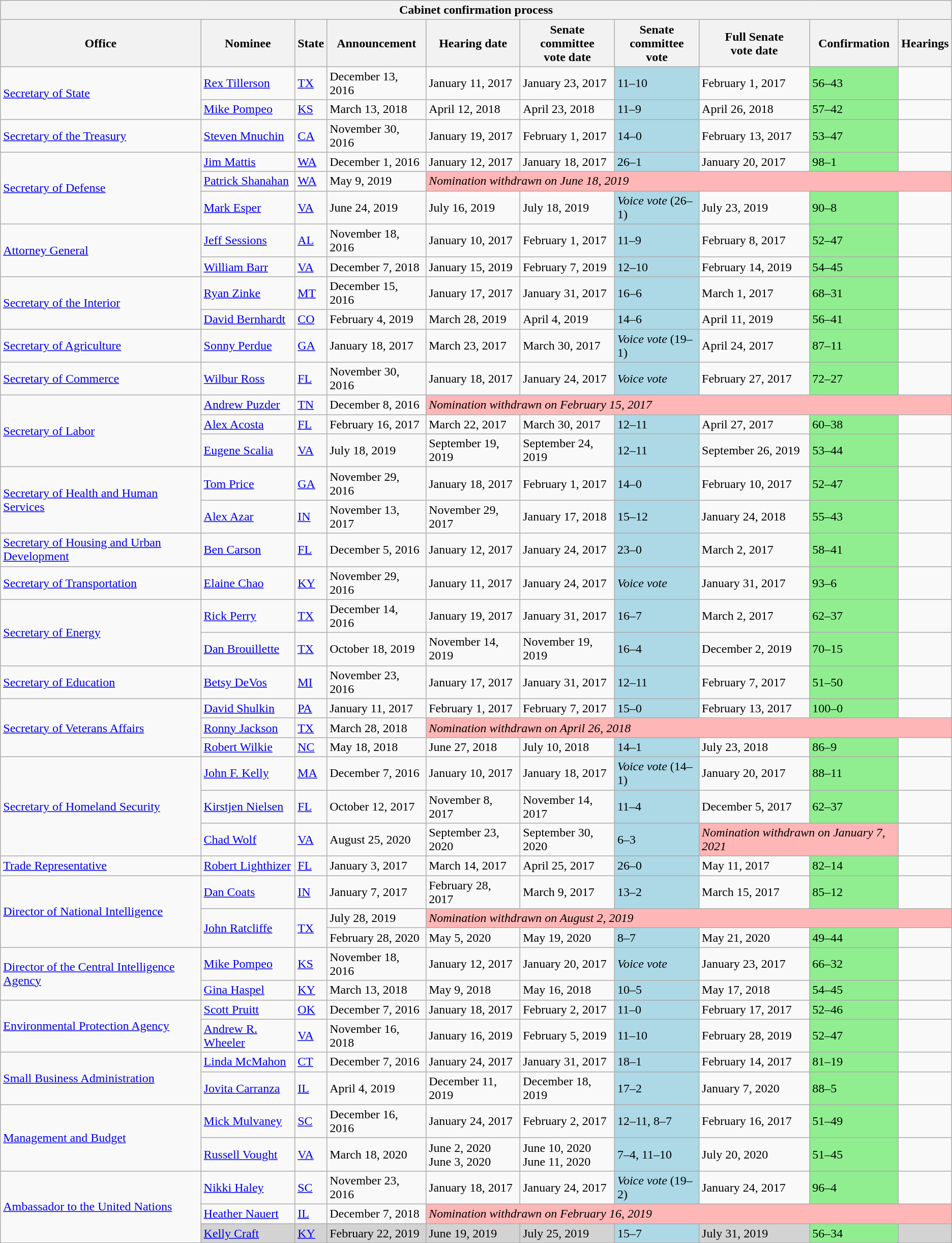<table class="wikitable sortable collapsible">
<tr>
<th colspan="10">Cabinet confirmation process</th>
</tr>
<tr>
<th>Office</th>
<th>Nominee</th>
<th>State</th>
<th>Announcement</th>
<th>Hearing date</th>
<th>Senate<br>committee<br>vote date</th>
<th>Senate<br>committee<br>vote</th>
<th data-sort-type="date">Full Senate<br>vote date</th>
<th>Confirmation</th>
<th>Hearings</th>
</tr>
<tr>
<td rowspan="2"><a href='#'>Secretary of State</a></td>
<td data-sort-value="Tillerson"><a href='#'>Rex Tillerson</a></td>
<td><a href='#'>TX</a></td>
<td>December 13, 2016</td>
<td>January 11, 2017</td>
<td>January 23, 2017</td>
<td style="background:lightblue;">11–10</td>
<td>February 1, 2017</td>
<td style="background:lightgreen;">56–43</td>
<td></td>
</tr>
<tr>
<td data-sort-value="Pompeo"><a href='#'>Mike Pompeo</a></td>
<td><a href='#'>KS</a></td>
<td>March 13, 2018</td>
<td>April 12, 2018</td>
<td>April 23, 2018</td>
<td style="background:lightblue;">11–9</td>
<td>April 26, 2018</td>
<td style="background:lightgreen;">57–42</td>
<td></td>
</tr>
<tr>
<td><a href='#'>Secretary of the Treasury</a></td>
<td data-sort-value="Mnuchin"><a href='#'>Steven Mnuchin</a></td>
<td><a href='#'>CA</a></td>
<td>November 30, 2016</td>
<td>January 19, 2017</td>
<td>February 1, 2017</td>
<td style="background:lightblue;">14–0</td>
<td>February 13, 2017</td>
<td style="background:lightgreen;">53–47</td>
<td></td>
</tr>
<tr>
<td rowspan="3"><a href='#'>Secretary of Defense</a></td>
<td data-sort-value="Mattis"><a href='#'>Jim Mattis</a></td>
<td><a href='#'>WA</a></td>
<td>December 1, 2016</td>
<td>January 12, 2017</td>
<td>January 18, 2017</td>
<td style="background:lightblue;">26–1</td>
<td>January 20, 2017</td>
<td style="background:lightgreen;">98–1</td>
<td></td>
</tr>
<tr>
<td data-sort-value="Shanahan"><a href='#'>Patrick Shanahan</a></td>
<td><a href='#'>WA</a></td>
<td>May 9, 2019</td>
<td style="background:#FFB6B6;" colspan="6"><em>Nomination withdrawn on June 18, 2019</em></td>
</tr>
<tr>
<td data-sort-value="Esper"><a href='#'>Mark Esper</a></td>
<td><a href='#'>VA</a></td>
<td>June 24, 2019</td>
<td>July 16, 2019</td>
<td>July 18, 2019</td>
<td style="background:lightblue;"><em>Voice vote</em> (26–1)</td>
<td>July 23, 2019</td>
<td style="background:lightgreen;">90–8</td>
<td></td>
</tr>
<tr>
<td rowspan="2"><a href='#'>Attorney General</a></td>
<td data-sort-value="Sessions"><a href='#'>Jeff Sessions</a></td>
<td><a href='#'>AL</a></td>
<td>November 18, 2016</td>
<td>January 10, 2017</td>
<td>February 1, 2017</td>
<td style="background:lightblue;">11–9</td>
<td>February 8, 2017</td>
<td style="background:lightgreen;">52–47</td>
<td></td>
</tr>
<tr>
<td data-sort-value="Barr"><a href='#'>William Barr</a></td>
<td><a href='#'>VA</a></td>
<td>December 7, 2018</td>
<td>January 15, 2019</td>
<td>February 7, 2019</td>
<td style="background:lightblue;">12–10</td>
<td>February 14, 2019</td>
<td style="background:lightgreen;">54–45</td>
<td></td>
</tr>
<tr>
<td rowspan="2"><a href='#'>Secretary of the Interior</a></td>
<td data-sort-value="Zinke"><a href='#'>Ryan Zinke</a></td>
<td><a href='#'>MT</a></td>
<td>December 15, 2016</td>
<td>January 17, 2017</td>
<td>January 31, 2017</td>
<td style="background:lightblue;">16–6</td>
<td>March 1, 2017</td>
<td style="background:lightgreen;">68–31</td>
<td></td>
</tr>
<tr>
<td data-sort-value="Bernhardt"><a href='#'>David Bernhardt</a></td>
<td><a href='#'>CO</a></td>
<td>February 4, 2019</td>
<td>March 28, 2019</td>
<td>April 4, 2019</td>
<td style="background:lightblue;">14–6</td>
<td>April 11, 2019</td>
<td style="background:lightgreen;">56–41</td>
<td></td>
</tr>
<tr>
<td><a href='#'>Secretary of Agriculture</a></td>
<td data-sort-value="Perdue"><a href='#'>Sonny Perdue</a></td>
<td><a href='#'>GA</a></td>
<td>January 18, 2017</td>
<td>March 23, 2017</td>
<td>March 30, 2017</td>
<td style="background:lightblue;"><em>Voice vote</em> (19–1)</td>
<td>April 24, 2017</td>
<td style="background:lightgreen;">87–11</td>
<td></td>
</tr>
<tr>
<td><a href='#'>Secretary of Commerce</a></td>
<td data-sort-value="Ross"><a href='#'>Wilbur Ross</a></td>
<td><a href='#'>FL</a></td>
<td>November 30, 2016</td>
<td>January 18, 2017</td>
<td>January 24, 2017</td>
<td style="background:lightblue;"><em>Voice vote</em></td>
<td>February 27, 2017</td>
<td style="background:lightgreen;">72–27</td>
<td></td>
</tr>
<tr>
<td rowspan="3"><a href='#'>Secretary of Labor</a></td>
<td data-sort-value="Puzder"><a href='#'>Andrew Puzder</a></td>
<td><a href='#'>TN</a></td>
<td>December 8, 2016</td>
<td style="background:#FFB6B6;" colspan="6"><em>Nomination withdrawn on February 15, 2017</em></td>
</tr>
<tr>
<td data-sort-value="Acosta"><a href='#'>Alex Acosta</a></td>
<td><a href='#'>FL</a></td>
<td>February 16, 2017</td>
<td>March 22, 2017</td>
<td>March 30, 2017</td>
<td style="background:lightblue;">12–11</td>
<td>April 27, 2017</td>
<td style="background:lightgreen;">60–38</td>
<td></td>
</tr>
<tr>
<td data-sort-value="Scalia"><a href='#'>Eugene Scalia</a></td>
<td><a href='#'>VA</a></td>
<td>July 18, 2019</td>
<td>September 19, 2019</td>
<td>September 24, 2019</td>
<td style="background:lightblue;">12–11</td>
<td>September 26, 2019</td>
<td style="background:lightgreen;">53–44</td>
<td></td>
</tr>
<tr>
<td rowspan="2"><a href='#'>Secretary of Health and Human Services</a></td>
<td data-sort-value="Price"><a href='#'>Tom Price</a></td>
<td><a href='#'>GA</a></td>
<td>November 29, 2016</td>
<td>January 18, 2017</td>
<td>February 1, 2017</td>
<td style="background:lightblue;">14–0</td>
<td>February 10, 2017</td>
<td style="background:lightgreen;">52–47</td>
<td></td>
</tr>
<tr>
<td data-sort-value="Azar"><a href='#'>Alex Azar</a></td>
<td><a href='#'>IN</a></td>
<td>November 13, 2017</td>
<td>November 29, 2017</td>
<td>January 17, 2018</td>
<td style="background:lightblue;">15–12</td>
<td>January 24, 2018</td>
<td style="background:lightgreen;">55–43</td>
<td></td>
</tr>
<tr>
<td><a href='#'>Secretary of Housing and Urban Development</a></td>
<td data-sort-value="Carson"><a href='#'>Ben Carson</a></td>
<td><a href='#'>FL</a></td>
<td>December 5, 2016</td>
<td>January 12, 2017</td>
<td>January 24, 2017</td>
<td style="background:lightblue;">23–0</td>
<td>March 2, 2017</td>
<td style="background:lightgreen;">58–41</td>
<td></td>
</tr>
<tr>
<td><a href='#'>Secretary of Transportation</a></td>
<td data-sort-value="Chao"><a href='#'>Elaine Chao</a></td>
<td><a href='#'>KY</a></td>
<td>November 29, 2016</td>
<td>January 11, 2017</td>
<td>January 24, 2017</td>
<td style="background:lightblue;"><em>Voice vote</em></td>
<td>January 31, 2017</td>
<td style="background:lightgreen;">93–6</td>
<td></td>
</tr>
<tr>
<td rowspan="2"><a href='#'>Secretary of Energy</a></td>
<td data-sort-value="Perry"><a href='#'>Rick Perry</a></td>
<td><a href='#'>TX</a></td>
<td>December 14, 2016</td>
<td>January 19, 2017</td>
<td>January 31, 2017</td>
<td style="background:lightblue;">16–7</td>
<td>March 2, 2017</td>
<td style="background:lightgreen;">62–37</td>
<td></td>
</tr>
<tr>
<td data-sort-value="Brouilette"><a href='#'>Dan Brouillette</a></td>
<td><a href='#'>TX</a></td>
<td>October 18, 2019</td>
<td>November 14, 2019</td>
<td>November 19, 2019</td>
<td style="background:lightblue;">16–4</td>
<td>December 2, 2019</td>
<td style="background:lightgreen;">70–15</td>
<td></td>
</tr>
<tr>
<td><a href='#'>Secretary of Education</a></td>
<td data-sort-value="DeVos"><a href='#'>Betsy DeVos</a></td>
<td><a href='#'>MI</a></td>
<td>November 23, 2016</td>
<td>January 17, 2017</td>
<td>January 31, 2017</td>
<td style="background:lightblue;">12–11</td>
<td>February 7, 2017</td>
<td style="background:lightgreen;">51–50</td>
<td></td>
</tr>
<tr>
<td rowspan="3"><a href='#'>Secretary of Veterans Affairs</a></td>
<td data-sort-value="Shulkin"><a href='#'>David Shulkin</a></td>
<td><a href='#'>PA</a></td>
<td>January 11, 2017</td>
<td>February 1, 2017</td>
<td>February 7, 2017</td>
<td style="background:lightblue;">15–0</td>
<td>February 13, 2017</td>
<td style="background:lightgreen;">100–0</td>
<td></td>
</tr>
<tr>
<td><a href='#'>Ronny Jackson</a></td>
<td><a href='#'>TX</a></td>
<td>March 28, 2018</td>
<td style="background:#FFB6B6;" colspan="6"><em>Nomination withdrawn on April 26, 2018</em></td>
</tr>
<tr>
<td><a href='#'>Robert Wilkie</a></td>
<td><a href='#'>NC</a></td>
<td>May 18, 2018</td>
<td>June 27, 2018</td>
<td>July 10, 2018</td>
<td style="background:lightblue;">14–1</td>
<td>July 23, 2018</td>
<td style="background:lightgreen;">86–9</td>
<td></td>
</tr>
<tr>
<td rowspan="3"><a href='#'>Secretary of Homeland Security</a></td>
<td><a href='#'>John F. Kelly</a></td>
<td><a href='#'>MA</a></td>
<td>December 7, 2016</td>
<td>January 10, 2017</td>
<td>January 18, 2017</td>
<td style="background:lightblue;"><em>Voice vote</em> (14–1)</td>
<td>January 20, 2017</td>
<td style="background:lightgreen;">88–11</td>
<td></td>
</tr>
<tr>
<td><a href='#'>Kirstjen Nielsen</a></td>
<td><a href='#'>FL</a></td>
<td>October 12, 2017</td>
<td>November 8, 2017</td>
<td>November 14, 2017</td>
<td style="background:lightblue;">11–4</td>
<td>December 5, 2017</td>
<td style="background:lightgreen;">62–37</td>
<td></td>
</tr>
<tr>
<td><a href='#'>Chad Wolf</a></td>
<td><a href='#'>VA</a></td>
<td>August 25, 2020</td>
<td>September 23, 2020</td>
<td>September 30, 2020</td>
<td style="background:lightblue;">6–3</td>
<td colspan="2" style="background:#FFB6B6;"><em>Nomination withdrawn on January 7, 2021</em></td>
<td></td>
</tr>
<tr>
<td><a href='#'>Trade Representative</a></td>
<td data-sort-value="Lighthizer"><a href='#'>Robert Lighthizer</a></td>
<td><a href='#'>FL</a></td>
<td>January 3, 2017</td>
<td>March 14, 2017</td>
<td>April 25, 2017</td>
<td style="background:lightblue;">26–0</td>
<td>May 11, 2017</td>
<td style="background:lightgreen;">82–14</td>
<td></td>
</tr>
<tr>
<td rowspan="3"><a href='#'>Director of National Intelligence</a></td>
<td data-sort-value="Coats"><a href='#'>Dan Coats</a></td>
<td><a href='#'>IN</a></td>
<td>January 7, 2017</td>
<td>February 28, 2017</td>
<td>March 9, 2017</td>
<td style="background:lightblue;">13–2</td>
<td>March 15, 2017</td>
<td style="background:lightgreen;">85–12</td>
<td></td>
</tr>
<tr>
<td rowspan="2" data-sort-value="Ratcliffe"><a href='#'>John Ratcliffe</a></td>
<td rowspan=2><a href='#'>TX</a></td>
<td>July 28, 2019</td>
<td style="background:#FFB6B6;" colspan="6"><em>Nomination withdrawn on August 2, 2019</em></td>
</tr>
<tr>
<td>February 28, 2020</td>
<td>May 5, 2020</td>
<td>May 19, 2020</td>
<td style="background:lightblue;">8–7</td>
<td>May 21, 2020</td>
<td style="background:lightgreen;">49–44</td>
<td></td>
</tr>
<tr>
<td rowspan="2"><a href='#'>Director of the Central Intelligence Agency</a></td>
<td data-sort-value="Pompeo"><a href='#'>Mike Pompeo</a></td>
<td><a href='#'>KS</a></td>
<td>November 18, 2016</td>
<td>January 12, 2017</td>
<td>January 20, 2017</td>
<td style="background:lightblue;"><em>Voice vote</em></td>
<td>January 23, 2017</td>
<td style="background:lightgreen;">66–32</td>
<td></td>
</tr>
<tr>
<td data-sort-value="Haspel"><a href='#'>Gina Haspel</a></td>
<td><a href='#'>KY</a></td>
<td>March 13, 2018</td>
<td>May 9, 2018</td>
<td>May 16, 2018</td>
<td style="background:lightblue;">10–5</td>
<td>May 17, 2018</td>
<td style="background:lightgreen;">54–45</td>
<td></td>
</tr>
<tr>
<td rowspan="2"><a href='#'>Environmental Protection Agency</a></td>
<td data-sort-value="Pruitt"><a href='#'>Scott Pruitt</a></td>
<td><a href='#'>OK</a></td>
<td>December 7, 2016</td>
<td>January 18, 2017</td>
<td>February 2, 2017</td>
<td style="background:lightblue;">11–0</td>
<td>February 17, 2017</td>
<td style="background:lightgreen;">52–46</td>
<td></td>
</tr>
<tr>
<td data-sort-value="Wheeler"><a href='#'>Andrew R. Wheeler</a></td>
<td><a href='#'>VA</a></td>
<td>November 16, 2018</td>
<td>January 16, 2019</td>
<td>February 5, 2019</td>
<td style="background:lightblue;">11–10</td>
<td>February 28, 2019</td>
<td Style="background:lightgreen;">52–47</td>
<td></td>
</tr>
<tr>
<td rowspan="2"><a href='#'>Small Business Administration</a></td>
<td data-sort-value="McMahon"><a href='#'>Linda McMahon</a></td>
<td><a href='#'>CT</a></td>
<td>December 7, 2016</td>
<td>January 24, 2017</td>
<td>January 31, 2017</td>
<td style="background:lightblue;">18–1</td>
<td>February 14, 2017</td>
<td style="background:lightgreen;">81–19</td>
<td></td>
</tr>
<tr>
<td data-sort-value="Carranza"><a href='#'>Jovita Carranza</a></td>
<td><a href='#'>IL</a></td>
<td>April 4, 2019</td>
<td>December 11, 2019</td>
<td>December 18, 2019</td>
<td style="background:lightblue;">17–2</td>
<td>January 7, 2020</td>
<td style="background:lightgreen;">88–5</td>
<td></td>
</tr>
<tr>
<td rowspan="2"><a href='#'>Management and Budget</a></td>
<td data-sort-value="Mulvaney"><a href='#'>Mick Mulvaney</a></td>
<td><a href='#'>SC</a></td>
<td>December 16, 2016</td>
<td>January 24, 2017</td>
<td>February 2, 2017</td>
<td style="background:lightblue;">12–11, 8–7</td>
<td>February 16, 2017</td>
<td style="background:lightgreen;">51–49</td>
<td></td>
</tr>
<tr>
<td data-sort-value="Vought"><a href='#'>Russell Vought</a></td>
<td><a href='#'>VA</a></td>
<td>March 18, 2020</td>
<td>June 2, 2020<br>June 3, 2020</td>
<td>June 10, 2020<br>June 11, 2020</td>
<td style="background:lightblue;">7–4, 11–10</td>
<td>July 20, 2020</td>
<td style="background:lightgreen;">51–45</td>
<td></td>
</tr>
<tr>
<td rowspan="3"><a href='#'>Ambassador to the United Nations</a></td>
<td data-sort-value="Haley"><a href='#'>Nikki Haley</a></td>
<td><a href='#'>SC</a></td>
<td>November 23, 2016</td>
<td>January 18, 2017</td>
<td>January 24, 2017</td>
<td style="background:lightblue;"><em>Voice vote</em> (19–2)</td>
<td>January 24, 2017</td>
<td style="background:lightgreen;">96–4</td>
<td></td>
</tr>
<tr>
<td data-sort-value="Nauert"><a href='#'>Heather Nauert</a></td>
<td><a href='#'>IL</a></td>
<td>December 7, 2018</td>
<td style="background:#FFB6B6;" colspan="6"><em>Nomination withdrawn on February 16, 2019</em></td>
</tr>
<tr>
<td style="background:#d3d3d3" data-sort-value="Knight Craft"><a href='#'>Kelly Craft</a></td>
<td style="background:#d3d3d3"><a href='#'>KY</a></td>
<td style="background:#d3d3d3">February 22, 2019</td>
<td style="background:#d3d3d3">June 19, 2019</td>
<td style="background:#d3d3d3">July 25, 2019</td>
<td style="background:lightblue;">15–7</td>
<td style="background:#d3d3d3">July 31, 2019</td>
<td style="background:lightgreen;">56–34</td>
<td style="background:#d3d3d3"></td>
</tr>
<tr>
</tr>
</table>
